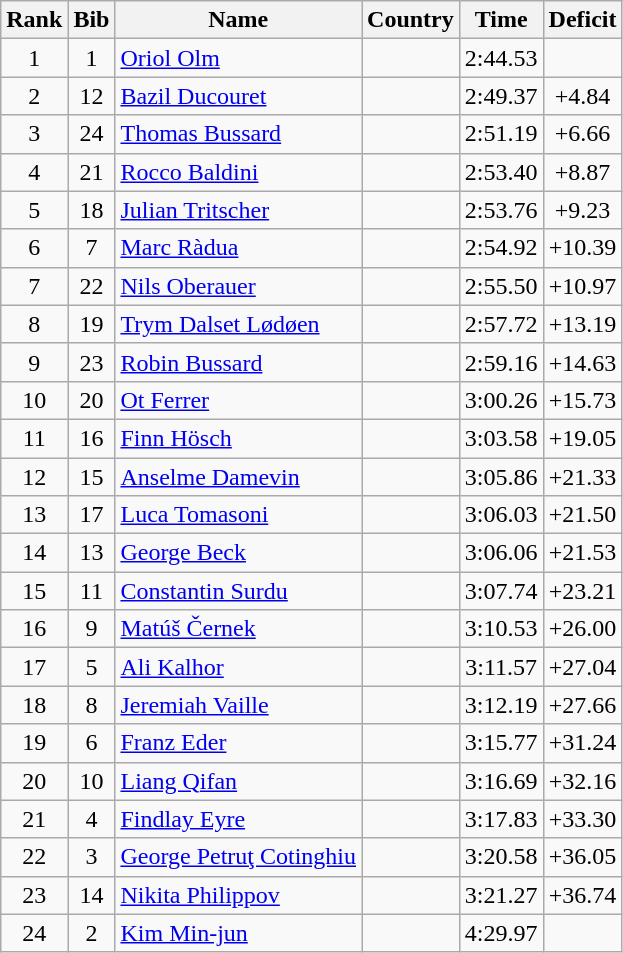<table class="wikitable sortable" style="text-align:center">
<tr>
<th>Rank</th>
<th>Bib</th>
<th>Name</th>
<th>Country</th>
<th>Time</th>
<th>Deficit</th>
</tr>
<tr>
<td>1</td>
<td>1</td>
<td align=left><a href='#'>Oriol Olm</a></td>
<td align=left></td>
<td>2:44.53</td>
<td></td>
</tr>
<tr>
<td>2</td>
<td>12</td>
<td align=left><a href='#'>Bazil Ducouret</a></td>
<td align=left></td>
<td>2:49.37</td>
<td>+4.84</td>
</tr>
<tr>
<td>3</td>
<td>24</td>
<td align=left><a href='#'>Thomas Bussard</a></td>
<td align=left></td>
<td>2:51.19</td>
<td>+6.66</td>
</tr>
<tr>
<td>4</td>
<td>21</td>
<td align=left><a href='#'>Rocco Baldini</a></td>
<td align=left></td>
<td>2:53.40</td>
<td>+8.87</td>
</tr>
<tr>
<td>5</td>
<td>18</td>
<td align=left><a href='#'>Julian Tritscher</a></td>
<td align=left></td>
<td>2:53.76</td>
<td>+9.23</td>
</tr>
<tr>
<td>6</td>
<td>7</td>
<td align=left><a href='#'>Marc Ràdua</a></td>
<td align=left></td>
<td>2:54.92</td>
<td>+10.39</td>
</tr>
<tr>
<td>7</td>
<td>22</td>
<td align=left><a href='#'>Nils Oberauer</a></td>
<td align=left></td>
<td>2:55.50</td>
<td>+10.97</td>
</tr>
<tr>
<td>8</td>
<td>19</td>
<td align=left><a href='#'>Trym Dalset Lødøen</a></td>
<td align=left></td>
<td>2:57.72</td>
<td>+13.19</td>
</tr>
<tr>
<td>9</td>
<td>23</td>
<td align=left><a href='#'>Robin Bussard</a></td>
<td align=left></td>
<td>2:59.16</td>
<td>+14.63</td>
</tr>
<tr>
<td>10</td>
<td>20</td>
<td align=left><a href='#'>Ot Ferrer</a></td>
<td align=left></td>
<td>3:00.26</td>
<td>+15.73</td>
</tr>
<tr>
<td>11</td>
<td>16</td>
<td align=left><a href='#'>Finn Hösch</a></td>
<td align=left></td>
<td>3:03.58</td>
<td>+19.05</td>
</tr>
<tr>
<td>12</td>
<td>15</td>
<td align=left><a href='#'>Anselme Damevin</a></td>
<td align=left></td>
<td>3:05.86</td>
<td>+21.33</td>
</tr>
<tr>
<td>13</td>
<td>17</td>
<td align=left><a href='#'>Luca Tomasoni</a></td>
<td align=left></td>
<td>3:06.03</td>
<td>+21.50</td>
</tr>
<tr>
<td>14</td>
<td>13</td>
<td align=left><a href='#'>George Beck</a></td>
<td align=left></td>
<td>3:06.06</td>
<td>+21.53</td>
</tr>
<tr>
<td>15</td>
<td>11</td>
<td align=left><a href='#'>Constantin Surdu</a></td>
<td align=left></td>
<td>3:07.74</td>
<td>+23.21</td>
</tr>
<tr>
<td>16</td>
<td>9</td>
<td align=left><a href='#'>Matúš Černek</a></td>
<td align=left></td>
<td>3:10.53</td>
<td>+26.00</td>
</tr>
<tr>
<td>17</td>
<td>5</td>
<td align=left><a href='#'>Ali Kalhor</a></td>
<td align=left></td>
<td>3:11.57</td>
<td>+27.04</td>
</tr>
<tr>
<td>18</td>
<td>8</td>
<td align=left><a href='#'>Jeremiah Vaille</a></td>
<td align=left></td>
<td>3:12.19</td>
<td>+27.66</td>
</tr>
<tr>
<td>19</td>
<td>6</td>
<td align=left><a href='#'>Franz Eder</a></td>
<td align=left></td>
<td>3:15.77</td>
<td>+31.24</td>
</tr>
<tr>
<td>20</td>
<td>10</td>
<td align=left><a href='#'>Liang Qifan</a></td>
<td align=left></td>
<td>3:16.69</td>
<td>+32.16</td>
</tr>
<tr>
<td>21</td>
<td>4</td>
<td align=left><a href='#'>Findlay Eyre</a></td>
<td align=left></td>
<td>3:17.83</td>
<td>+33.30</td>
</tr>
<tr>
<td>22</td>
<td>3</td>
<td align=left><a href='#'>George Petruţ Cotinghiu</a></td>
<td align=left></td>
<td>3:20.58</td>
<td>+36.05</td>
</tr>
<tr>
<td>23</td>
<td>14</td>
<td align=left><a href='#'>Nikita Philippov</a></td>
<td align=left></td>
<td>3:21.27</td>
<td>+36.74</td>
</tr>
<tr>
<td>24</td>
<td>2</td>
<td align=left><a href='#'>Kim Min-jun</a></td>
<td align=left></td>
<td>4:29.97</td>
<td></td>
</tr>
</table>
